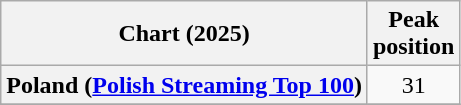<table class="wikitable plainrowheaders" style="text-align:center">
<tr>
<th scope="col">Chart (2025)</th>
<th scope="col">Peak<br>position</th>
</tr>
<tr>
<th scope="row">Poland (<a href='#'>Polish Streaming Top 100</a>)</th>
<td>31</td>
</tr>
<tr>
</tr>
</table>
